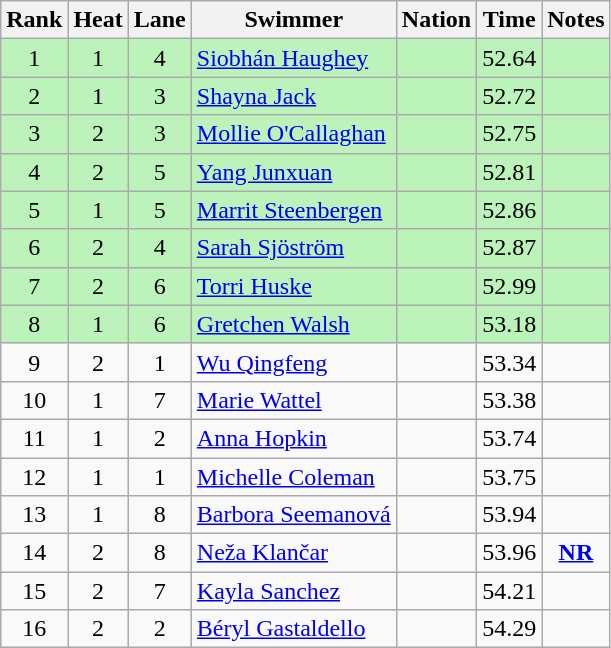<table class="wikitable sortable mw-collapsible" style="text-align:center">
<tr>
<th scope="col">Rank</th>
<th scope="col">Heat</th>
<th scope="col">Lane</th>
<th scope="col">Swimmer</th>
<th scope="col">Nation</th>
<th scope="col">Time</th>
<th scope="col">Notes</th>
</tr>
<tr bgcolor="bbf3bb">
<td align="center">1</td>
<td>1</td>
<td>4</td>
<td align="left"><a href='#'>Siobhán Haughey</a></td>
<td align="left"></td>
<td>52.64</td>
<td></td>
</tr>
<tr bgcolor="bbf3bb">
<td align="center">2</td>
<td>1</td>
<td>3</td>
<td align="left"><a href='#'>Shayna Jack</a></td>
<td align="left"></td>
<td>52.72</td>
<td></td>
</tr>
<tr bgcolor="bbf3bb">
<td align="center">3</td>
<td>2</td>
<td>3</td>
<td align="left"><a href='#'>Mollie O'Callaghan</a></td>
<td align="left"></td>
<td>52.75</td>
<td></td>
</tr>
<tr bgcolor="bbf3bb">
<td align="center">4</td>
<td>2</td>
<td>5</td>
<td align="left"><a href='#'>Yang Junxuan</a></td>
<td align="left"></td>
<td>52.81</td>
<td></td>
</tr>
<tr bgcolor="bbf3bb">
<td align="center">5</td>
<td>1</td>
<td>5</td>
<td align="left"><a href='#'>Marrit Steenbergen</a></td>
<td align="left"></td>
<td>52.86</td>
<td></td>
</tr>
<tr bgcolor="bbf3bb">
<td align="center">6</td>
<td>2</td>
<td>4</td>
<td align="left"><a href='#'>Sarah Sjöström</a></td>
<td align="left"></td>
<td>52.87</td>
<td></td>
</tr>
<tr bgcolor="bbf3bb">
<td align="center">7</td>
<td>2</td>
<td>6</td>
<td align="left"><a href='#'>Torri Huske</a></td>
<td align="left"></td>
<td>52.99</td>
<td></td>
</tr>
<tr bgcolor="bbf3bb">
<td align="center">8</td>
<td>1</td>
<td>6</td>
<td align="left"><a href='#'>Gretchen Walsh</a></td>
<td align="left"></td>
<td>53.18</td>
<td></td>
</tr>
<tr>
<td align="center">9</td>
<td>2</td>
<td>1</td>
<td align="left"><a href='#'>Wu Qingfeng</a></td>
<td align="left"></td>
<td>53.34</td>
<td></td>
</tr>
<tr>
<td align="center">10</td>
<td>1</td>
<td>7</td>
<td align="left"><a href='#'>Marie Wattel</a></td>
<td align="left"></td>
<td>53.38</td>
<td></td>
</tr>
<tr>
<td align="center">11</td>
<td>1</td>
<td>2</td>
<td align="left"><a href='#'>Anna Hopkin</a></td>
<td align="left"></td>
<td>53.74</td>
<td></td>
</tr>
<tr>
<td align="center">12</td>
<td>1</td>
<td>1</td>
<td align="left"><a href='#'>Michelle Coleman</a></td>
<td align="left"></td>
<td>53.75</td>
<td></td>
</tr>
<tr>
<td align="center">13</td>
<td>1</td>
<td>8</td>
<td align="left"><a href='#'>Barbora Seemanová</a></td>
<td align="left"></td>
<td>53.94</td>
<td></td>
</tr>
<tr>
<td align="center">14</td>
<td>2</td>
<td>8</td>
<td align="left"><a href='#'>Neža Klančar</a></td>
<td align="left"></td>
<td>53.96</td>
<td><strong><a href='#'>NR</a></strong></td>
</tr>
<tr>
<td align="center">15</td>
<td>2</td>
<td>7</td>
<td align="left"><a href='#'>Kayla Sanchez</a></td>
<td align="left"></td>
<td>54.21</td>
<td></td>
</tr>
<tr>
<td align="center">16</td>
<td>2</td>
<td>2</td>
<td align="left"><a href='#'>Béryl Gastaldello</a></td>
<td align="left"></td>
<td>54.29</td>
<td></td>
</tr>
</table>
